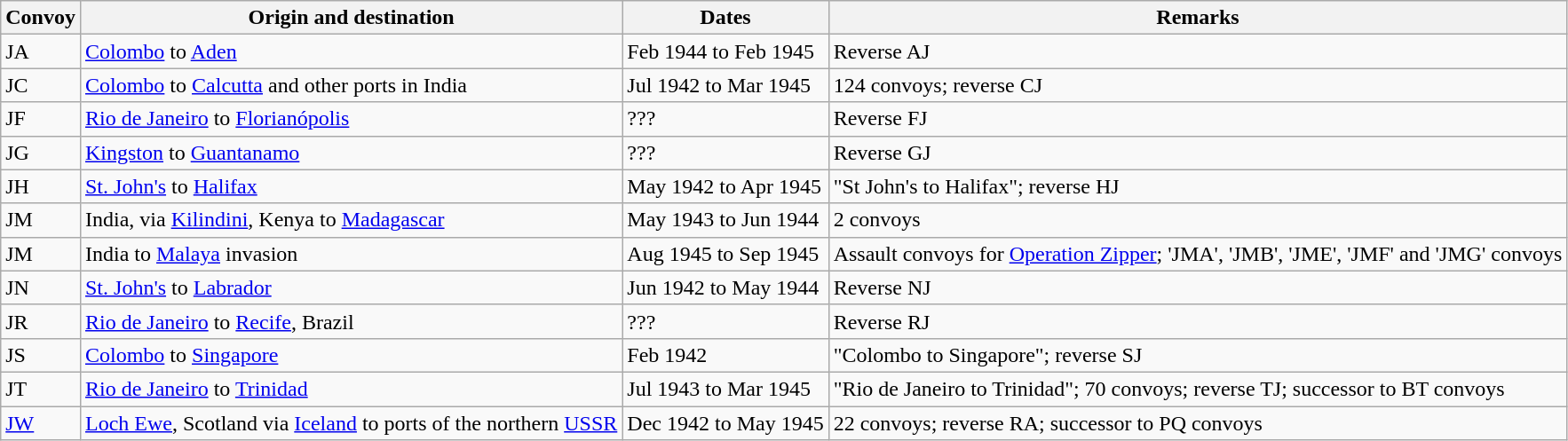<table class="wikitable">
<tr>
<th>Convoy</th>
<th>Origin and destination</th>
<th>Dates</th>
<th>Remarks</th>
</tr>
<tr>
<td>JA</td>
<td><a href='#'>Colombo</a> to <a href='#'>Aden</a></td>
<td>Feb 1944 to Feb 1945</td>
<td>Reverse AJ</td>
</tr>
<tr>
<td>JC</td>
<td><a href='#'>Colombo</a> to <a href='#'>Calcutta</a> and other ports in India</td>
<td>Jul 1942 to Mar 1945</td>
<td>124 convoys; reverse CJ</td>
</tr>
<tr>
<td>JF</td>
<td><a href='#'>Rio de Janeiro</a> to <a href='#'>Florianópolis</a></td>
<td>???</td>
<td>Reverse FJ</td>
</tr>
<tr>
<td>JG</td>
<td><a href='#'>Kingston</a> to <a href='#'>Guantanamo</a></td>
<td>???</td>
<td>Reverse GJ</td>
</tr>
<tr>
<td>JH</td>
<td><a href='#'>St. John's</a> to <a href='#'>Halifax</a></td>
<td>May 1942 to Apr 1945</td>
<td>"St John's to Halifax"; reverse HJ</td>
</tr>
<tr>
<td>JM</td>
<td>India, via <a href='#'>Kilindini</a>, Kenya to <a href='#'>Madagascar</a></td>
<td>May 1943 to Jun 1944</td>
<td>2 convoys</td>
</tr>
<tr>
<td>JM</td>
<td>India to <a href='#'>Malaya</a> invasion</td>
<td>Aug 1945 to Sep 1945</td>
<td>Assault convoys for <a href='#'>Operation Zipper</a>; 'JMA', 'JMB', 'JME', 'JMF' and 'JMG' convoys</td>
</tr>
<tr>
<td>JN</td>
<td><a href='#'>St. John's</a> to <a href='#'>Labrador</a></td>
<td>Jun 1942 to May 1944</td>
<td>Reverse NJ</td>
</tr>
<tr>
<td>JR</td>
<td><a href='#'>Rio de Janeiro</a> to <a href='#'>Recife</a>, Brazil</td>
<td>???</td>
<td>Reverse RJ</td>
</tr>
<tr>
<td>JS</td>
<td><a href='#'>Colombo</a> to <a href='#'>Singapore</a></td>
<td>Feb 1942</td>
<td>"Colombo to Singapore"; reverse SJ</td>
</tr>
<tr>
<td>JT</td>
<td><a href='#'>Rio de Janeiro</a> to <a href='#'>Trinidad</a></td>
<td>Jul 1943 to Mar 1945</td>
<td>"Rio de Janeiro to Trinidad"; 70 convoys; reverse TJ; successor to BT convoys</td>
</tr>
<tr>
<td><a href='#'>JW</a></td>
<td><a href='#'>Loch Ewe</a>, Scotland via <a href='#'>Iceland</a> to ports of the northern <a href='#'>USSR</a></td>
<td>Dec 1942 to May 1945</td>
<td>22 convoys; reverse RA; successor to PQ convoys</td>
</tr>
</table>
